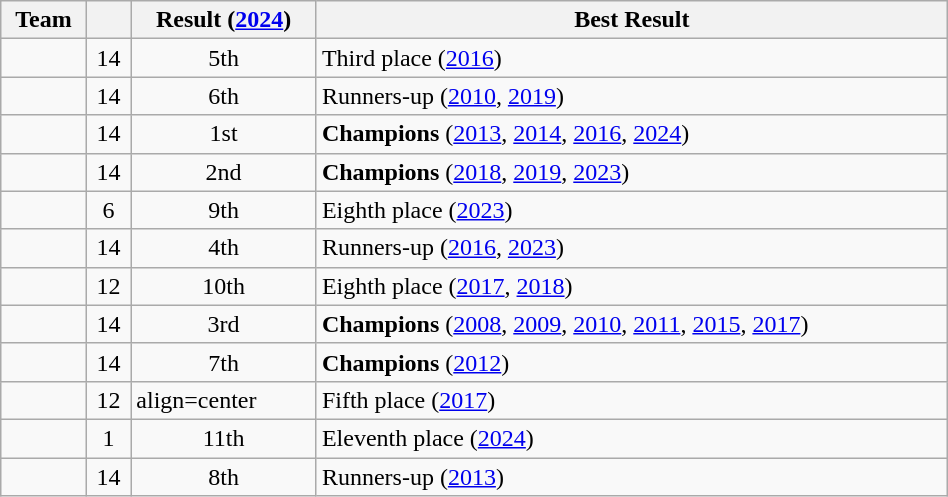<table class="wikitable sortable plainrowheaders" style="width:50%;">
<tr>
<th>Team</th>
<th></th>
<th>Result (<a href='#'>2024</a>)</th>
<th>Best Result</th>
</tr>
<tr>
<td align=left></td>
<td align=center>14</td>
<td align=center>5th</td>
<td align=left>Third place (<a href='#'>2016</a>)</td>
</tr>
<tr>
<td align=left></td>
<td align=center>14</td>
<td align=center>6th</td>
<td align=left>Runners-up (<a href='#'>2010</a>, <a href='#'>2019</a>)</td>
</tr>
<tr>
<td align=left></td>
<td align=center>14</td>
<td align=center>1st</td>
<td align=left><strong>Champions</strong> (<a href='#'>2013</a>, <a href='#'>2014</a>, <a href='#'>2016</a>, <a href='#'>2024</a>)</td>
</tr>
<tr>
<td align=left></td>
<td align=center>14</td>
<td align=center>2nd</td>
<td align=left><strong>Champions</strong> (<a href='#'>2018</a>, <a href='#'>2019</a>, <a href='#'>2023</a>)</td>
</tr>
<tr>
<td align=left></td>
<td align=center>6</td>
<td align=center>9th</td>
<td align=left>Eighth place (<a href='#'>2023</a>)</td>
</tr>
<tr>
<td align=left></td>
<td align=center>14</td>
<td align=center>4th</td>
<td align=left>Runners-up (<a href='#'>2016</a>, <a href='#'>2023</a>)</td>
</tr>
<tr>
<td align=left></td>
<td align=center>12</td>
<td align=center>10th</td>
<td align=left>Eighth place (<a href='#'>2017</a>, <a href='#'>2018</a>)</td>
</tr>
<tr>
<td align=left></td>
<td align=center>14</td>
<td align=center>3rd</td>
<td align=left><strong>Champions</strong> (<a href='#'>2008</a>, <a href='#'>2009</a>, <a href='#'>2010</a>, <a href='#'>2011</a>, <a href='#'>2015</a>, <a href='#'>2017</a>)</td>
</tr>
<tr>
<td align=left></td>
<td align=center>14</td>
<td align=center>7th</td>
<td align=left><strong>Champions</strong> (<a href='#'>2012</a>)</td>
</tr>
<tr>
<td align=left></td>
<td align=center>12</td>
<td>align=center </td>
<td align=left>Fifth place (<a href='#'>2017</a>)</td>
</tr>
<tr>
<td align=left></td>
<td align=center>1</td>
<td align=center>11th</td>
<td align=left>Eleventh place (<a href='#'>2024</a>)</td>
</tr>
<tr>
<td align=left></td>
<td align=center>14</td>
<td align=center>8th</td>
<td align=left>Runners-up (<a href='#'>2013</a>)</td>
</tr>
</table>
